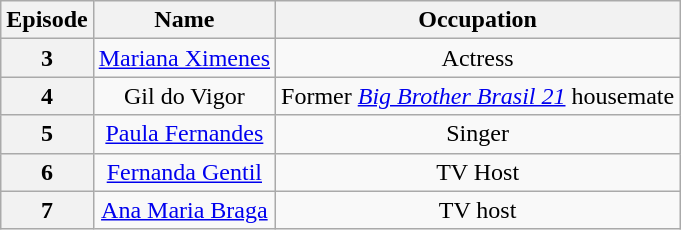<table class="wikitable plainrowheaders" style="text-align: center;">
<tr>
<th>Episode</th>
<th>Name</th>
<th>Occupation</th>
</tr>
<tr>
<th>3</th>
<td><a href='#'>Mariana Ximenes</a></td>
<td>Actress</td>
</tr>
<tr>
<th>4</th>
<td>Gil do Vigor</td>
<td>Former <em><a href='#'>Big Brother Brasil 21</a></em> housemate</td>
</tr>
<tr>
<th>5</th>
<td><a href='#'>Paula Fernandes</a></td>
<td>Singer</td>
</tr>
<tr>
<th>6</th>
<td><a href='#'>Fernanda Gentil</a></td>
<td>TV Host</td>
</tr>
<tr>
<th>7</th>
<td><a href='#'>Ana Maria Braga</a></td>
<td>TV host</td>
</tr>
</table>
